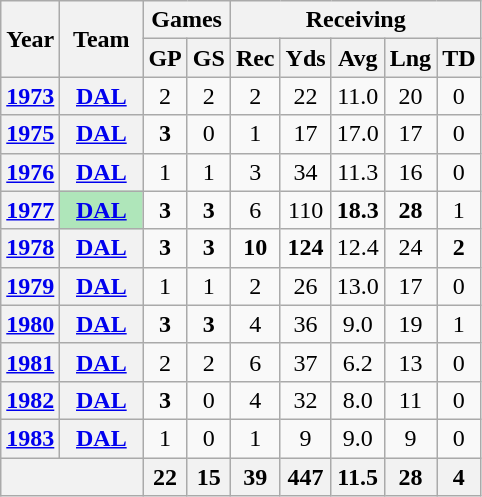<table class="wikitable" style="text-align:center">
<tr>
<th rowspan="2">Year</th>
<th rowspan="2">Team</th>
<th colspan="2">Games</th>
<th colspan="5">Receiving</th>
</tr>
<tr>
<th>GP</th>
<th>GS</th>
<th>Rec</th>
<th>Yds</th>
<th>Avg</th>
<th>Lng</th>
<th>TD</th>
</tr>
<tr>
<th><a href='#'>1973</a></th>
<th><a href='#'>DAL</a></th>
<td>2</td>
<td>2</td>
<td>2</td>
<td>22</td>
<td>11.0</td>
<td>20</td>
<td>0</td>
</tr>
<tr>
<th><a href='#'>1975</a></th>
<th><a href='#'>DAL</a></th>
<td><strong>3</strong></td>
<td>0</td>
<td>1</td>
<td>17</td>
<td>17.0</td>
<td>17</td>
<td>0</td>
</tr>
<tr>
<th><a href='#'>1976</a></th>
<th><a href='#'>DAL</a></th>
<td>1</td>
<td>1</td>
<td>3</td>
<td>34</td>
<td>11.3</td>
<td>16</td>
<td>0</td>
</tr>
<tr>
<th><a href='#'>1977</a></th>
<th style="background:#afe6ba; width:3em;"><a href='#'>DAL</a></th>
<td><strong>3</strong></td>
<td><strong>3</strong></td>
<td>6</td>
<td>110</td>
<td><strong>18.3</strong></td>
<td><strong>28</strong></td>
<td>1</td>
</tr>
<tr>
<th><a href='#'>1978</a></th>
<th><a href='#'>DAL</a></th>
<td><strong>3</strong></td>
<td><strong>3</strong></td>
<td><strong>10</strong></td>
<td><strong>124</strong></td>
<td>12.4</td>
<td>24</td>
<td><strong>2</strong></td>
</tr>
<tr>
<th><a href='#'>1979</a></th>
<th><a href='#'>DAL</a></th>
<td>1</td>
<td>1</td>
<td>2</td>
<td>26</td>
<td>13.0</td>
<td>17</td>
<td>0</td>
</tr>
<tr>
<th><a href='#'>1980</a></th>
<th><a href='#'>DAL</a></th>
<td><strong>3</strong></td>
<td><strong>3</strong></td>
<td>4</td>
<td>36</td>
<td>9.0</td>
<td>19</td>
<td>1</td>
</tr>
<tr>
<th><a href='#'>1981</a></th>
<th><a href='#'>DAL</a></th>
<td>2</td>
<td>2</td>
<td>6</td>
<td>37</td>
<td>6.2</td>
<td>13</td>
<td>0</td>
</tr>
<tr>
<th><a href='#'>1982</a></th>
<th><a href='#'>DAL</a></th>
<td><strong>3</strong></td>
<td>0</td>
<td>4</td>
<td>32</td>
<td>8.0</td>
<td>11</td>
<td>0</td>
</tr>
<tr>
<th><a href='#'>1983</a></th>
<th><a href='#'>DAL</a></th>
<td>1</td>
<td>0</td>
<td>1</td>
<td>9</td>
<td>9.0</td>
<td>9</td>
<td>0</td>
</tr>
<tr>
<th colspan="2"></th>
<th>22</th>
<th>15</th>
<th>39</th>
<th>447</th>
<th>11.5</th>
<th>28</th>
<th>4</th>
</tr>
</table>
